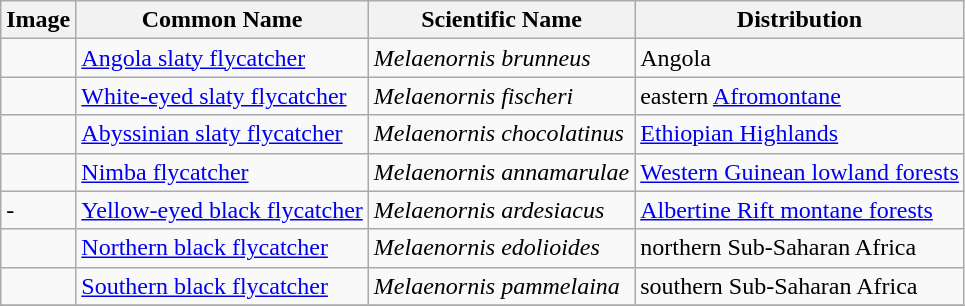<table class="wikitable">
<tr>
<th>Image</th>
<th>Common Name</th>
<th>Scientific Name</th>
<th>Distribution</th>
</tr>
<tr>
<td></td>
<td><a href='#'>Angola slaty flycatcher</a></td>
<td><em>Melaenornis brunneus</em></td>
<td>Angola</td>
</tr>
<tr>
<td></td>
<td><a href='#'>White-eyed slaty flycatcher</a></td>
<td><em>Melaenornis fischeri</em></td>
<td>eastern <a href='#'>Afromontane</a></td>
</tr>
<tr>
<td></td>
<td><a href='#'>Abyssinian slaty flycatcher</a></td>
<td><em>Melaenornis chocolatinus</em></td>
<td><a href='#'>Ethiopian Highlands</a></td>
</tr>
<tr>
<td></td>
<td><a href='#'>Nimba flycatcher</a></td>
<td><em>Melaenornis annamarulae</em></td>
<td><a href='#'>Western Guinean lowland forests</a></td>
</tr>
<tr>
<td>-</td>
<td><a href='#'>Yellow-eyed black flycatcher</a></td>
<td><em>Melaenornis ardesiacus</em></td>
<td><a href='#'>Albertine Rift montane forests</a></td>
</tr>
<tr>
<td></td>
<td><a href='#'>Northern black flycatcher</a></td>
<td><em>Melaenornis edolioides</em></td>
<td>northern Sub-Saharan Africa</td>
</tr>
<tr>
<td></td>
<td><a href='#'>Southern black flycatcher</a></td>
<td><em>Melaenornis pammelaina</em></td>
<td>southern Sub-Saharan Africa</td>
</tr>
<tr>
</tr>
</table>
